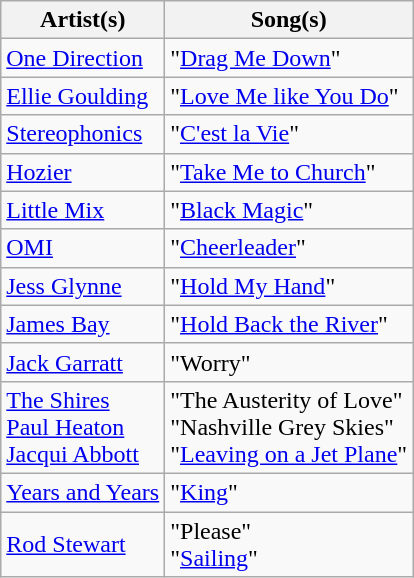<table class="wikitable">
<tr>
<th>Artist(s)</th>
<th>Song(s)</th>
</tr>
<tr>
<td><a href='#'>One Direction</a></td>
<td>"<a href='#'>Drag Me Down</a>"</td>
</tr>
<tr>
<td><a href='#'>Ellie Goulding</a></td>
<td>"<a href='#'>Love Me like You Do</a>"</td>
</tr>
<tr>
<td><a href='#'>Stereophonics</a></td>
<td>"<a href='#'>C'est la Vie</a>"</td>
</tr>
<tr>
<td><a href='#'>Hozier</a></td>
<td>"<a href='#'>Take Me to Church</a>"</td>
</tr>
<tr>
<td><a href='#'>Little Mix</a></td>
<td>"<a href='#'>Black Magic</a>"</td>
</tr>
<tr>
<td><a href='#'>OMI</a></td>
<td>"<a href='#'>Cheerleader</a>"</td>
</tr>
<tr>
<td><a href='#'>Jess Glynne</a></td>
<td>"<a href='#'>Hold My Hand</a>"</td>
</tr>
<tr>
<td><a href='#'>James Bay</a></td>
<td>"<a href='#'>Hold Back the River</a>"</td>
</tr>
<tr>
<td><a href='#'>Jack Garratt</a></td>
<td>"Worry"</td>
</tr>
<tr>
<td><a href='#'>The Shires</a><br><a href='#'>Paul Heaton</a><br><a href='#'>Jacqui Abbott</a></td>
<td>"The Austerity of Love"<br>"Nashville Grey Skies"<br>"<a href='#'>Leaving on a Jet Plane</a>"</td>
</tr>
<tr>
<td><a href='#'>Years and Years</a></td>
<td>"<a href='#'>King</a>"</td>
</tr>
<tr>
<td><a href='#'>Rod Stewart</a></td>
<td>"Please"<br>"<a href='#'>Sailing</a>"</td>
</tr>
</table>
